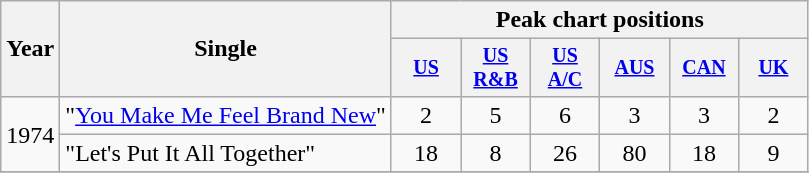<table class="wikitable" style="text-align:center;">
<tr>
<th rowspan="2">Year</th>
<th rowspan="2">Single</th>
<th colspan="6">Peak chart positions</th>
</tr>
<tr style="font-size:smaller;">
<th width="40"><a href='#'>US</a></th>
<th width="40"><a href='#'>US<br>R&B</a></th>
<th width="40"><a href='#'>US<br>A/C</a></th>
<th width="40"><a href='#'>AUS</a></th>
<th width="40"><a href='#'>CAN</a></th>
<th width="40"><a href='#'>UK</a><br></th>
</tr>
<tr>
<td rowspan="2">1974</td>
<td align="left">"<a href='#'>You Make Me Feel Brand New</a>"</td>
<td>2</td>
<td>5</td>
<td>6</td>
<td>3</td>
<td>3</td>
<td>2</td>
</tr>
<tr>
<td align="left">"Let's Put It All Together"</td>
<td>18</td>
<td>8</td>
<td>26</td>
<td>80</td>
<td>18</td>
<td>9</td>
</tr>
<tr>
</tr>
</table>
